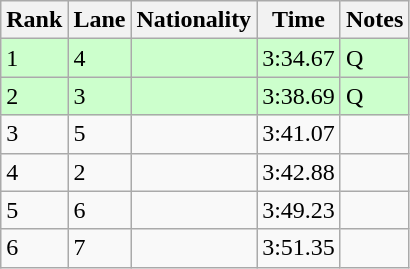<table class="wikitable">
<tr>
<th>Rank</th>
<th>Lane</th>
<th>Nationality</th>
<th>Time</th>
<th>Notes</th>
</tr>
<tr bgcolor=ccffcc>
<td>1</td>
<td>4</td>
<td></td>
<td>3:34.67</td>
<td>Q</td>
</tr>
<tr bgcolor=ccffcc>
<td>2</td>
<td>3</td>
<td></td>
<td>3:38.69</td>
<td>Q</td>
</tr>
<tr>
<td>3</td>
<td>5</td>
<td></td>
<td>3:41.07</td>
<td></td>
</tr>
<tr>
<td>4</td>
<td>2</td>
<td></td>
<td>3:42.88</td>
<td></td>
</tr>
<tr>
<td>5</td>
<td>6</td>
<td></td>
<td>3:49.23</td>
<td></td>
</tr>
<tr>
<td>6</td>
<td>7</td>
<td></td>
<td>3:51.35</td>
<td></td>
</tr>
</table>
